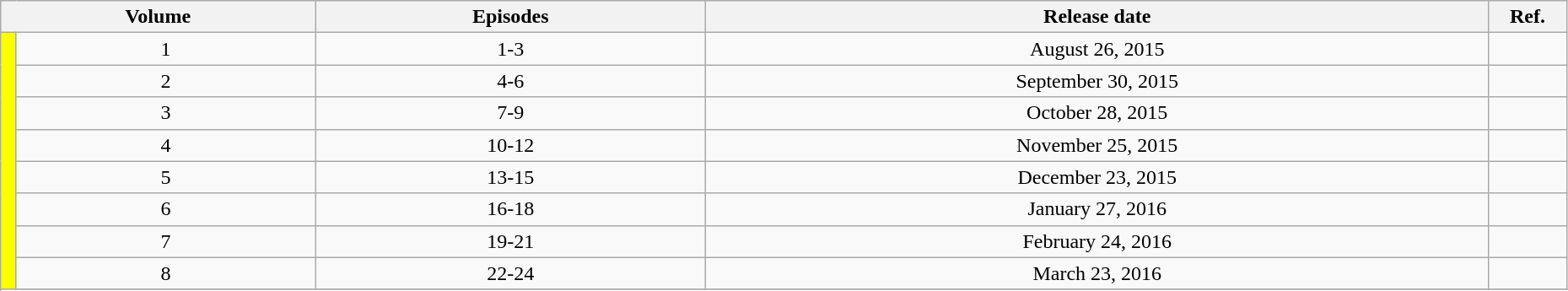<table class="wikitable" style="text-align: center; width: 98%;">
<tr>
<th colspan="2">Volume</th>
<th>Episodes</th>
<th>Release date</th>
<th width="5%">Ref.</th>
</tr>
<tr>
<td rowspan="10" width="1%" style="background: yellow;"></td>
<td>1</td>
<td>1-3</td>
<td>August 26, 2015</td>
<td></td>
</tr>
<tr>
<td>2</td>
<td>4-6</td>
<td>September 30, 2015</td>
<td></td>
</tr>
<tr>
<td>3</td>
<td>7-9</td>
<td>October 28, 2015</td>
<td></td>
</tr>
<tr>
<td>4</td>
<td>10-12</td>
<td>November 25, 2015</td>
<td></td>
</tr>
<tr>
<td>5</td>
<td>13-15</td>
<td>December 23, 2015</td>
<td></td>
</tr>
<tr>
<td>6</td>
<td>16-18</td>
<td>January 27, 2016</td>
<td></td>
</tr>
<tr>
<td>7</td>
<td>19-21</td>
<td>February 24, 2016</td>
<td></td>
</tr>
<tr>
<td>8</td>
<td>22-24</td>
<td>March 23, 2016</td>
<td></td>
</tr>
<tr>
</tr>
</table>
